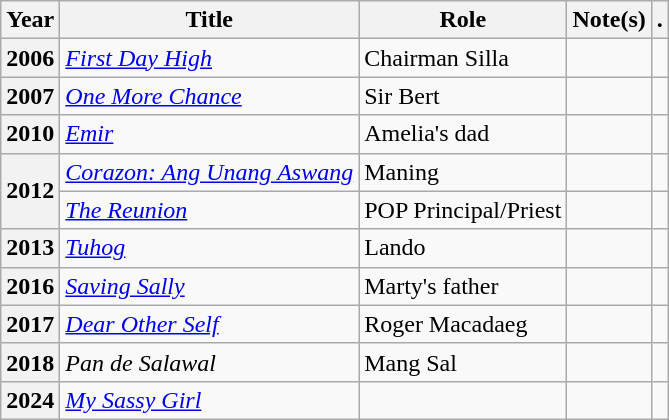<table class="wikitable plainrowheaders sortable">
<tr>
<th scope="col">Year</th>
<th scope="col">Title</th>
<th scope="col" class="unsortable">Role</th>
<th scope="col" class="unsortable">Note(s)</th>
<th scope="col" class="unsortable">.</th>
</tr>
<tr>
<th scope="row">2006</th>
<td><em><a href='#'>First Day High</a></em></td>
<td>Chairman Silla</td>
<td></td>
<td></td>
</tr>
<tr>
<th scope="row">2007</th>
<td><em><a href='#'>One More Chance</a></em></td>
<td>Sir Bert</td>
<td></td>
<td></td>
</tr>
<tr>
<th scope="row">2010</th>
<td><em><a href='#'>Emir</a></em></td>
<td>Amelia's dad</td>
<td></td>
<td></td>
</tr>
<tr>
<th rowspan="2" scope="row">2012</th>
<td><em><a href='#'>Corazon: Ang Unang Aswang</a></em></td>
<td>Maning</td>
<td></td>
<td></td>
</tr>
<tr>
<td><em><a href='#'>The Reunion</a></em></td>
<td>POP Principal/Priest</td>
<td></td>
<td></td>
</tr>
<tr>
<th scope="row">2013</th>
<td><em><a href='#'>Tuhog</a></em></td>
<td>Lando</td>
<td></td>
<td></td>
</tr>
<tr>
<th scope="row">2016</th>
<td><em><a href='#'>Saving Sally</a></em></td>
<td>Marty's father</td>
<td></td>
<td></td>
</tr>
<tr>
<th scope="row">2017</th>
<td><em><a href='#'>Dear Other Self</a></em></td>
<td>Roger Macadaeg</td>
<td></td>
<td></td>
</tr>
<tr>
<th scope="row">2018</th>
<td><em>Pan de Salawal</em></td>
<td>Mang Sal</td>
<td></td>
<td></td>
</tr>
<tr>
<th scope="row">2024</th>
<td><em><a href='#'>My Sassy Girl</a></em></td>
<td></td>
<td></td>
<td></td>
</tr>
</table>
